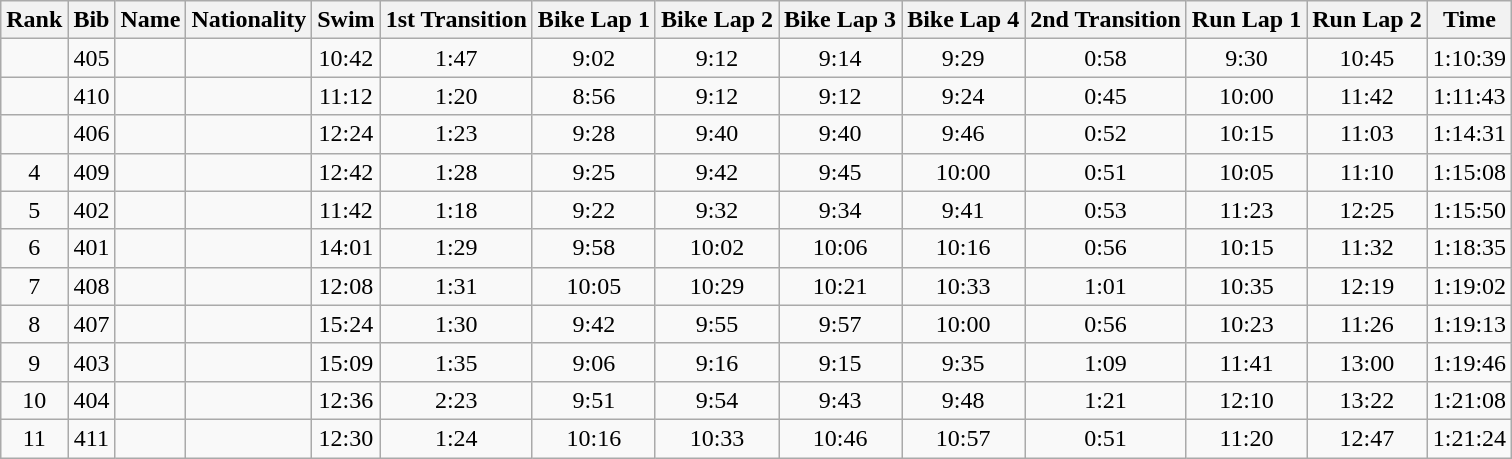<table class="wikitable sortable" style="text-align:center">
<tr>
<th>Rank</th>
<th>Bib</th>
<th>Name</th>
<th>Nationality</th>
<th>Swim</th>
<th>1st Transition</th>
<th>Bike Lap 1</th>
<th>Bike Lap 2</th>
<th>Bike Lap 3</th>
<th>Bike Lap 4</th>
<th>2nd Transition</th>
<th>Run Lap 1</th>
<th>Run Lap 2</th>
<th>Time</th>
</tr>
<tr>
<td></td>
<td>405</td>
<td align=left></td>
<td align=left></td>
<td>10:42</td>
<td>1:47</td>
<td>9:02</td>
<td>9:12</td>
<td>9:14</td>
<td>9:29</td>
<td>0:58</td>
<td>9:30</td>
<td>10:45</td>
<td>1:10:39</td>
</tr>
<tr>
<td></td>
<td>410</td>
<td align=left></td>
<td align=left></td>
<td>11:12</td>
<td>1:20</td>
<td>8:56</td>
<td>9:12</td>
<td>9:12</td>
<td>9:24</td>
<td>0:45</td>
<td>10:00</td>
<td>11:42</td>
<td>1:11:43</td>
</tr>
<tr>
<td></td>
<td>406</td>
<td align=left></td>
<td align=left></td>
<td>12:24</td>
<td>1:23</td>
<td>9:28</td>
<td>9:40</td>
<td>9:40</td>
<td>9:46</td>
<td>0:52</td>
<td>10:15</td>
<td>11:03</td>
<td>1:14:31</td>
</tr>
<tr>
<td>4</td>
<td>409</td>
<td align=left></td>
<td align=left></td>
<td>12:42</td>
<td>1:28</td>
<td>9:25</td>
<td>9:42</td>
<td>9:45</td>
<td>10:00</td>
<td>0:51</td>
<td>10:05</td>
<td>11:10</td>
<td>1:15:08</td>
</tr>
<tr>
<td>5</td>
<td>402</td>
<td align=left></td>
<td align=left></td>
<td>11:42</td>
<td>1:18</td>
<td>9:22</td>
<td>9:32</td>
<td>9:34</td>
<td>9:41</td>
<td>0:53</td>
<td>11:23</td>
<td>12:25</td>
<td>1:15:50</td>
</tr>
<tr>
<td>6</td>
<td>401</td>
<td align=left></td>
<td align=left></td>
<td>14:01</td>
<td>1:29</td>
<td>9:58</td>
<td>10:02</td>
<td>10:06</td>
<td>10:16</td>
<td>0:56</td>
<td>10:15</td>
<td>11:32</td>
<td>1:18:35</td>
</tr>
<tr>
<td>7</td>
<td>408</td>
<td align=left></td>
<td align=left></td>
<td>12:08</td>
<td>1:31</td>
<td>10:05</td>
<td>10:29</td>
<td>10:21</td>
<td>10:33</td>
<td>1:01</td>
<td>10:35</td>
<td>12:19</td>
<td>1:19:02</td>
</tr>
<tr>
<td>8</td>
<td>407</td>
<td align=left></td>
<td align=left></td>
<td>15:24</td>
<td>1:30</td>
<td>9:42</td>
<td>9:55</td>
<td>9:57</td>
<td>10:00</td>
<td>0:56</td>
<td>10:23</td>
<td>11:26</td>
<td>1:19:13</td>
</tr>
<tr>
<td>9</td>
<td>403</td>
<td align=left></td>
<td align=left></td>
<td>15:09</td>
<td>1:35</td>
<td>9:06</td>
<td>9:16</td>
<td>9:15</td>
<td>9:35</td>
<td>1:09</td>
<td>11:41</td>
<td>13:00</td>
<td>1:19:46</td>
</tr>
<tr>
<td>10</td>
<td>404</td>
<td align=left></td>
<td align=left></td>
<td>12:36</td>
<td>2:23</td>
<td>9:51</td>
<td>9:54</td>
<td>9:43</td>
<td>9:48</td>
<td>1:21</td>
<td>12:10</td>
<td>13:22</td>
<td>1:21:08</td>
</tr>
<tr>
<td>11</td>
<td>411</td>
<td align=left></td>
<td align=left></td>
<td>12:30</td>
<td>1:24</td>
<td>10:16</td>
<td>10:33</td>
<td>10:46</td>
<td>10:57</td>
<td>0:51</td>
<td>11:20</td>
<td>12:47</td>
<td>1:21:24</td>
</tr>
</table>
